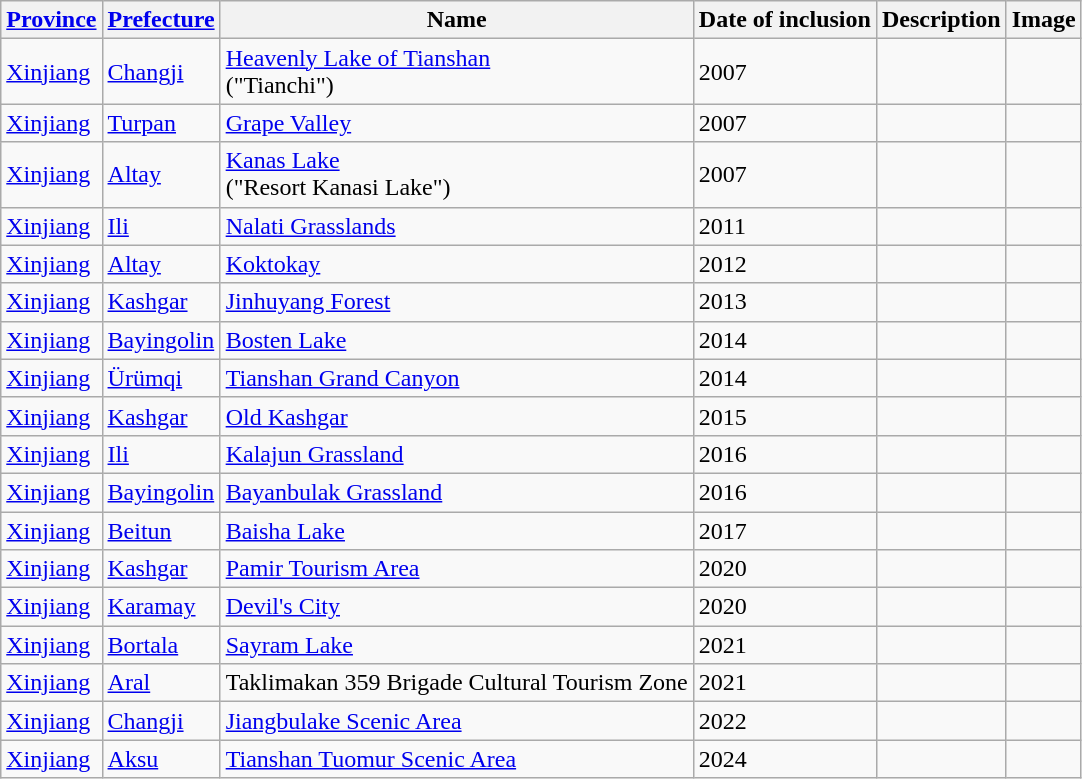<table class="wikitable sortable" style="text-align:left;">
<tr>
<th scope="col"><a href='#'>Province</a></th>
<th scope="col"><a href='#'>Prefecture</a></th>
<th scope="col">Name</th>
<th scope="col">Date of inclusion</th>
<th scope="col">Description</th>
<th scope="col">Image</th>
</tr>
<tr>
<td><a href='#'>Xinjiang</a></td>
<td><a href='#'>Changji</a></td>
<td><a href='#'>Heavenly Lake of Tianshan</a><br>("Tianchi")</td>
<td>2007</td>
<td></td>
<td></td>
</tr>
<tr>
<td><a href='#'>Xinjiang</a></td>
<td><a href='#'>Turpan</a></td>
<td><a href='#'>Grape Valley</a></td>
<td>2007</td>
<td></td>
<td></td>
</tr>
<tr>
<td><a href='#'>Xinjiang</a></td>
<td><a href='#'>Altay</a></td>
<td><a href='#'>Kanas Lake</a><br>("Resort Kanasi Lake")</td>
<td>2007</td>
<td></td>
<td></td>
</tr>
<tr>
<td><a href='#'>Xinjiang</a></td>
<td><a href='#'>Ili</a></td>
<td><a href='#'>Nalati Grasslands</a></td>
<td>2011</td>
<td></td>
<td></td>
</tr>
<tr>
<td><a href='#'>Xinjiang</a></td>
<td><a href='#'>Altay</a></td>
<td><a href='#'>Koktokay</a></td>
<td>2012</td>
<td></td>
<td></td>
</tr>
<tr>
<td><a href='#'>Xinjiang</a></td>
<td><a href='#'>Kashgar</a></td>
<td><a href='#'>Jinhuyang Forest</a></td>
<td>2013</td>
<td></td>
<td></td>
</tr>
<tr>
<td><a href='#'>Xinjiang</a></td>
<td><a href='#'>Bayingolin</a></td>
<td><a href='#'>Bosten Lake</a></td>
<td>2014</td>
<td></td>
<td></td>
</tr>
<tr>
<td><a href='#'>Xinjiang</a></td>
<td><a href='#'>Ürümqi</a></td>
<td><a href='#'>Tianshan Grand Canyon</a></td>
<td>2014</td>
<td></td>
<td></td>
</tr>
<tr>
<td><a href='#'>Xinjiang</a></td>
<td><a href='#'>Kashgar</a></td>
<td><a href='#'>Old Kashgar</a></td>
<td>2015</td>
<td></td>
<td></td>
</tr>
<tr>
<td><a href='#'>Xinjiang</a></td>
<td><a href='#'>Ili</a></td>
<td><a href='#'>Kalajun Grassland</a></td>
<td>2016</td>
<td></td>
<td></td>
</tr>
<tr>
<td><a href='#'>Xinjiang</a></td>
<td><a href='#'>Bayingolin</a></td>
<td><a href='#'>Bayanbulak Grassland</a></td>
<td>2016</td>
<td></td>
<td></td>
</tr>
<tr>
<td><a href='#'>Xinjiang</a></td>
<td><a href='#'>Beitun</a></td>
<td><a href='#'>Baisha Lake</a></td>
<td>2017</td>
<td></td>
<td></td>
</tr>
<tr>
<td><a href='#'>Xinjiang</a></td>
<td><a href='#'>Kashgar</a></td>
<td><a href='#'>Pamir Tourism Area</a></td>
<td>2020</td>
<td></td>
<td></td>
</tr>
<tr>
<td><a href='#'>Xinjiang</a></td>
<td><a href='#'>Karamay</a></td>
<td><a href='#'>Devil's City</a></td>
<td>2020</td>
<td></td>
<td></td>
</tr>
<tr>
<td><a href='#'>Xinjiang</a></td>
<td><a href='#'>Bortala</a></td>
<td><a href='#'>Sayram Lake</a></td>
<td>2021</td>
<td></td>
<td></td>
</tr>
<tr>
<td><a href='#'>Xinjiang</a></td>
<td><a href='#'>Aral</a></td>
<td>Taklimakan 359 Brigade Cultural Tourism Zone</td>
<td>2021</td>
<td></td>
<td></td>
</tr>
<tr>
<td><a href='#'>Xinjiang</a></td>
<td><a href='#'>Changji</a></td>
<td><a href='#'>Jiangbulake Scenic Area</a></td>
<td>2022</td>
<td></td>
<td></td>
</tr>
<tr>
<td><a href='#'>Xinjiang</a></td>
<td><a href='#'>Aksu</a></td>
<td><a href='#'>Tianshan Tuomur Scenic Area</a></td>
<td>2024</td>
<td></td>
<td></td>
</tr>
</table>
